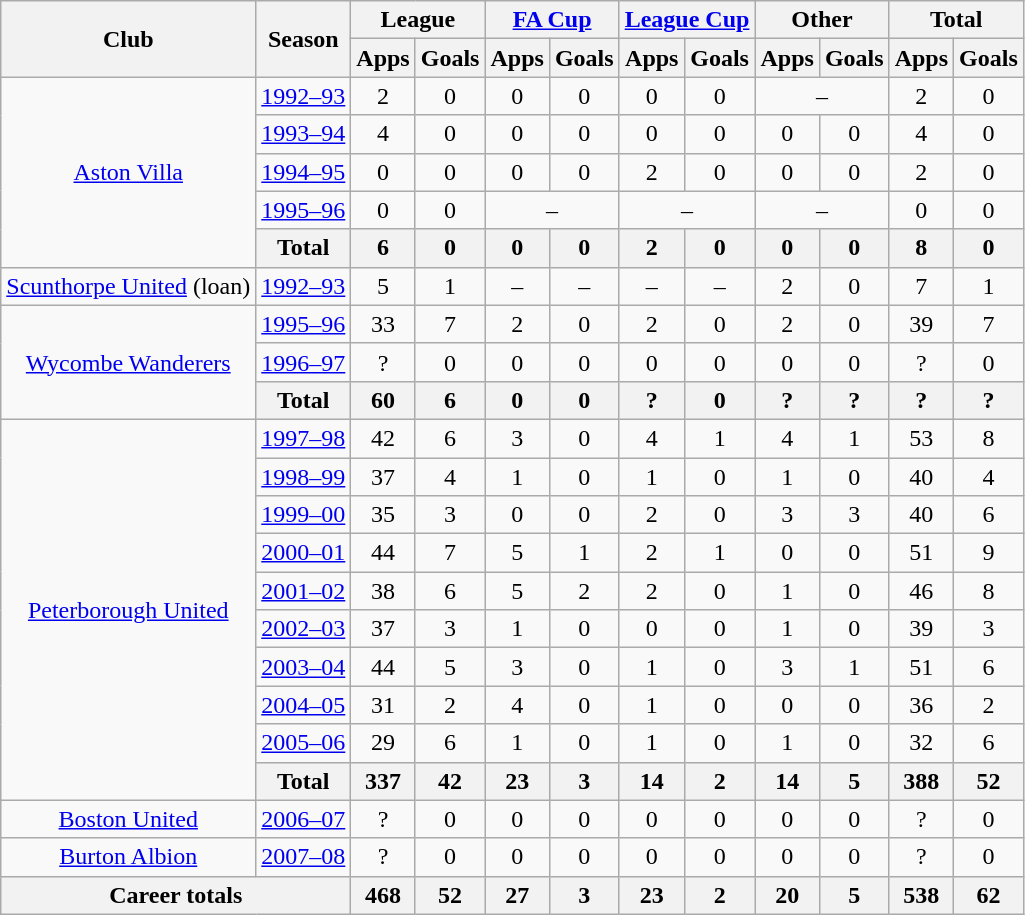<table class="wikitable" style="text-align: center;">
<tr>
<th rowspan="2">Club</th>
<th rowspan="2">Season</th>
<th colspan="2">League</th>
<th colspan="2"><a href='#'>FA Cup</a></th>
<th colspan="2"><a href='#'>League Cup</a></th>
<th colspan="2">Other</th>
<th colspan="2">Total</th>
</tr>
<tr>
<th>Apps</th>
<th>Goals</th>
<th>Apps</th>
<th>Goals</th>
<th>Apps</th>
<th>Goals</th>
<th>Apps</th>
<th>Goals</th>
<th>Apps</th>
<th>Goals</th>
</tr>
<tr>
<td rowspan="5" valign="center"><a href='#'>Aston Villa</a></td>
<td><a href='#'>1992–93</a></td>
<td>2</td>
<td>0</td>
<td>0</td>
<td>0</td>
<td>0</td>
<td>0</td>
<td colspan="2">–</td>
<td>2</td>
<td>0</td>
</tr>
<tr>
<td><a href='#'>1993–94</a></td>
<td>4</td>
<td>0</td>
<td>0</td>
<td>0</td>
<td>0</td>
<td>0</td>
<td>0</td>
<td>0</td>
<td>4</td>
<td>0</td>
</tr>
<tr>
<td><a href='#'>1994–95</a></td>
<td>0</td>
<td>0</td>
<td>0</td>
<td>0</td>
<td>2</td>
<td>0</td>
<td>0</td>
<td>0</td>
<td>2</td>
<td>0</td>
</tr>
<tr>
<td><a href='#'>1995–96</a></td>
<td>0</td>
<td>0</td>
<td colspan="2">–</td>
<td colspan="2">–</td>
<td colspan="2">–</td>
<td>0</td>
<td>0</td>
</tr>
<tr>
<th>Total</th>
<th>6</th>
<th>0</th>
<th>0</th>
<th>0</th>
<th>2</th>
<th>0</th>
<th>0</th>
<th>0</th>
<th>8</th>
<th>0</th>
</tr>
<tr>
<td rowspan="1" valign="center"><a href='#'>Scunthorpe United</a> (loan)</td>
<td><a href='#'>1992–93</a></td>
<td>5</td>
<td>1</td>
<td>–</td>
<td>–</td>
<td>–</td>
<td>–</td>
<td>2</td>
<td>0</td>
<td>7</td>
<td>1</td>
</tr>
<tr>
<td rowspan="3" valign="center"><a href='#'>Wycombe Wanderers</a></td>
<td><a href='#'>1995–96</a></td>
<td>33</td>
<td>7</td>
<td>2</td>
<td>0</td>
<td>2</td>
<td>0</td>
<td>2</td>
<td>0</td>
<td>39</td>
<td>7</td>
</tr>
<tr>
<td><a href='#'>1996–97</a></td>
<td>?</td>
<td>0</td>
<td>0</td>
<td>0</td>
<td>0</td>
<td>0</td>
<td>0</td>
<td>0</td>
<td>?</td>
<td>0</td>
</tr>
<tr>
<th>Total</th>
<th>60</th>
<th>6</th>
<th>0</th>
<th>0</th>
<th>?</th>
<th>0</th>
<th>?</th>
<th>?</th>
<th>?</th>
<th>?</th>
</tr>
<tr>
<td rowspan="10" valign="center"><a href='#'>Peterborough United</a></td>
<td><a href='#'>1997–98</a></td>
<td>42</td>
<td>6</td>
<td>3</td>
<td>0</td>
<td>4</td>
<td>1</td>
<td>4</td>
<td>1</td>
<td>53</td>
<td>8</td>
</tr>
<tr>
<td><a href='#'>1998–99</a></td>
<td>37</td>
<td>4</td>
<td>1</td>
<td>0</td>
<td>1</td>
<td>0</td>
<td>1</td>
<td>0</td>
<td>40</td>
<td>4</td>
</tr>
<tr>
<td><a href='#'>1999–00</a></td>
<td>35</td>
<td>3</td>
<td>0</td>
<td>0</td>
<td>2</td>
<td>0</td>
<td>3</td>
<td>3</td>
<td>40</td>
<td>6</td>
</tr>
<tr>
<td><a href='#'>2000–01</a></td>
<td>44</td>
<td>7</td>
<td>5</td>
<td>1</td>
<td>2</td>
<td>1</td>
<td>0</td>
<td>0</td>
<td>51</td>
<td>9</td>
</tr>
<tr>
<td><a href='#'>2001–02</a></td>
<td>38</td>
<td>6</td>
<td>5</td>
<td>2</td>
<td>2</td>
<td>0</td>
<td>1</td>
<td>0</td>
<td>46</td>
<td>8</td>
</tr>
<tr>
<td><a href='#'>2002–03</a></td>
<td>37</td>
<td>3</td>
<td>1</td>
<td>0</td>
<td>0</td>
<td>0</td>
<td>1</td>
<td>0</td>
<td>39</td>
<td>3</td>
</tr>
<tr>
<td><a href='#'>2003–04</a></td>
<td>44</td>
<td>5</td>
<td>3</td>
<td>0</td>
<td>1</td>
<td>0</td>
<td>3</td>
<td>1</td>
<td>51</td>
<td>6</td>
</tr>
<tr>
<td><a href='#'>2004–05</a></td>
<td>31</td>
<td>2</td>
<td>4</td>
<td>0</td>
<td>1</td>
<td>0</td>
<td>0</td>
<td>0</td>
<td>36</td>
<td>2</td>
</tr>
<tr>
<td><a href='#'>2005–06</a></td>
<td>29</td>
<td>6</td>
<td>1</td>
<td>0</td>
<td>1</td>
<td>0</td>
<td>1</td>
<td>0</td>
<td>32</td>
<td>6</td>
</tr>
<tr>
<th>Total</th>
<th>337</th>
<th>42</th>
<th>23</th>
<th>3</th>
<th>14</th>
<th>2</th>
<th>14</th>
<th>5</th>
<th>388</th>
<th>52</th>
</tr>
<tr>
<td rowspan="1" valign="center"><a href='#'>Boston United</a></td>
<td><a href='#'>2006–07</a></td>
<td>?</td>
<td>0</td>
<td>0</td>
<td>0</td>
<td>0</td>
<td>0</td>
<td>0</td>
<td>0</td>
<td>?</td>
<td>0</td>
</tr>
<tr>
<td rowspan="1" valign="center"><a href='#'>Burton Albion</a></td>
<td><a href='#'>2007–08</a></td>
<td>?</td>
<td>0</td>
<td>0</td>
<td>0</td>
<td>0</td>
<td>0</td>
<td>0</td>
<td>0</td>
<td>?</td>
<td>0</td>
</tr>
<tr>
<th colspan="2">Career totals</th>
<th>468</th>
<th>52</th>
<th>27</th>
<th>3</th>
<th>23</th>
<th>2</th>
<th>20</th>
<th>5</th>
<th>538</th>
<th>62</th>
</tr>
</table>
